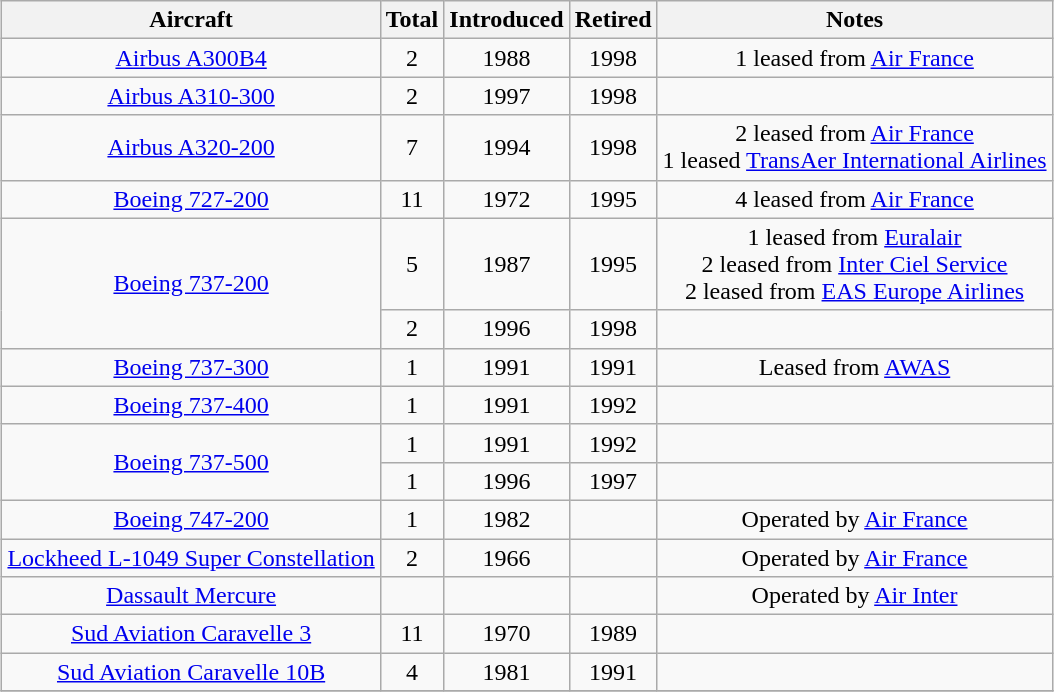<table class="wikitable" style="margin:0.5em auto; text-align:center">
<tr>
<th>Aircraft</th>
<th>Total</th>
<th>Introduced</th>
<th>Retired</th>
<th>Notes</th>
</tr>
<tr>
<td><a href='#'>Airbus A300B4</a></td>
<td>2</td>
<td>1988</td>
<td>1998</td>
<td>1 leased from <a href='#'>Air France</a></td>
</tr>
<tr>
<td><a href='#'>Airbus A310-300</a></td>
<td>2</td>
<td>1997</td>
<td>1998</td>
<td></td>
</tr>
<tr>
<td><a href='#'>Airbus A320-200</a></td>
<td>7</td>
<td>1994</td>
<td>1998</td>
<td>2 leased from <a href='#'>Air France</a> <br> 1 leased <a href='#'>TransAer International Airlines</a></td>
</tr>
<tr>
<td><a href='#'>Boeing 727-200</a></td>
<td>11</td>
<td>1972</td>
<td>1995</td>
<td>4 leased from <a href='#'>Air France</a></td>
</tr>
<tr>
<td rowspan=2><a href='#'>Boeing 737-200</a></td>
<td>5</td>
<td>1987</td>
<td>1995</td>
<td>1 leased from <a href='#'>Euralair</a> <br> 2 leased from <a href='#'>Inter Ciel Service</a> <br> 2 leased from <a href='#'>EAS Europe Airlines</a></td>
</tr>
<tr>
<td>2</td>
<td>1996</td>
<td>1998</td>
<td></td>
</tr>
<tr>
<td><a href='#'>Boeing 737-300</a></td>
<td>1</td>
<td>1991</td>
<td>1991</td>
<td>Leased from <a href='#'>AWAS</a></td>
</tr>
<tr>
<td><a href='#'>Boeing 737-400</a></td>
<td>1</td>
<td>1991</td>
<td>1992</td>
<td></td>
</tr>
<tr>
<td rowspan=2><a href='#'>Boeing 737-500</a></td>
<td>1</td>
<td>1991</td>
<td>1992</td>
<td></td>
</tr>
<tr>
<td>1</td>
<td>1996</td>
<td>1997</td>
<td></td>
</tr>
<tr>
<td><a href='#'>Boeing 747-200</a></td>
<td>1</td>
<td>1982</td>
<td></td>
<td>Operated by <a href='#'>Air France</a></td>
</tr>
<tr>
<td><a href='#'>Lockheed L-1049 Super Constellation</a></td>
<td>2</td>
<td>1966</td>
<td></td>
<td>Operated by <a href='#'>Air France</a></td>
</tr>
<tr>
<td><a href='#'>Dassault Mercure</a></td>
<td></td>
<td></td>
<td></td>
<td>Operated by <a href='#'>Air Inter</a></td>
</tr>
<tr>
<td><a href='#'>Sud Aviation Caravelle 3</a></td>
<td>11</td>
<td>1970</td>
<td>1989</td>
<td></td>
</tr>
<tr>
<td><a href='#'>Sud Aviation Caravelle 10B</a></td>
<td>4</td>
<td>1981</td>
<td>1991</td>
<td></td>
</tr>
<tr>
</tr>
</table>
